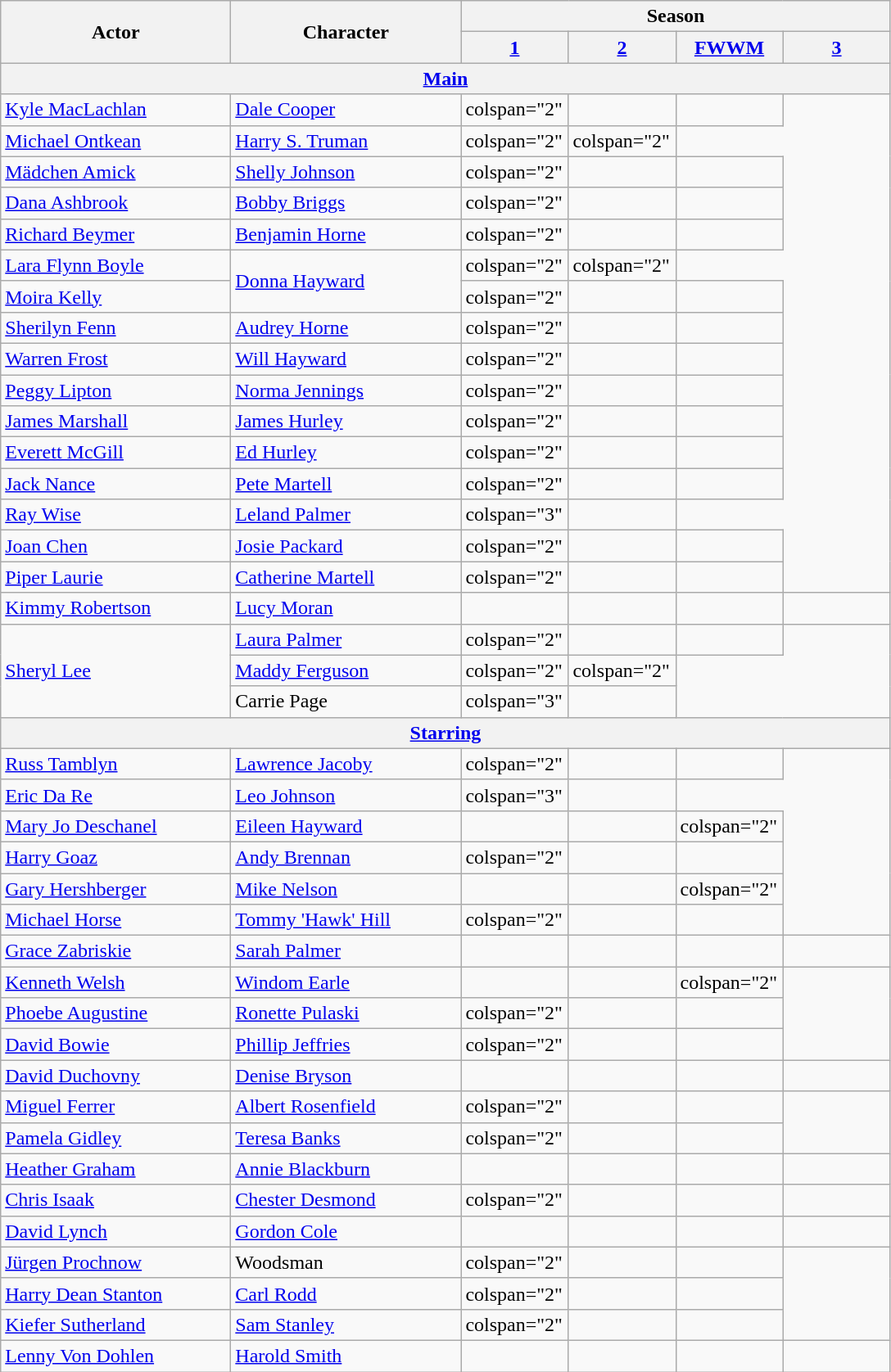<table class="wikitable">
<tr>
<th rowspan="2" style="width:180px;">Actor</th>
<th rowspan="2" style="width:180px;">Character</th>
<th colspan="4">Season</th>
</tr>
<tr>
<th style="width:80px;"><a href='#'>1</a></th>
<th style="width:80px;"><a href='#'>2</a></th>
<th style="width:80px;"><a href='#'>FWWM</a></th>
<th style="width:80px;"><a href='#'>3</a></th>
</tr>
<tr>
<th colspan="6"><a href='#'>Main</a></th>
</tr>
<tr>
<td><a href='#'>Kyle MacLachlan</a></td>
<td><a href='#'>Dale Cooper</a></td>
<td>colspan="2" </td>
<td></td>
<td></td>
</tr>
<tr>
<td><a href='#'>Michael Ontkean</a></td>
<td><a href='#'>Harry S. Truman</a></td>
<td>colspan="2" </td>
<td>colspan="2" </td>
</tr>
<tr>
<td><a href='#'>Mädchen Amick</a></td>
<td><a href='#'>Shelly Johnson</a></td>
<td>colspan="2" </td>
<td></td>
<td></td>
</tr>
<tr>
<td><a href='#'>Dana Ashbrook</a></td>
<td><a href='#'>Bobby Briggs</a></td>
<td>colspan="2" </td>
<td></td>
<td></td>
</tr>
<tr>
<td><a href='#'>Richard Beymer</a></td>
<td><a href='#'>Benjamin Horne</a></td>
<td>colspan="2" </td>
<td></td>
<td></td>
</tr>
<tr>
<td><a href='#'>Lara Flynn Boyle</a></td>
<td rowspan="2"><a href='#'>Donna Hayward</a></td>
<td>colspan="2" </td>
<td>colspan="2" </td>
</tr>
<tr>
<td><a href='#'>Moira Kelly</a></td>
<td>colspan="2" </td>
<td></td>
<td></td>
</tr>
<tr>
<td><a href='#'>Sherilyn Fenn</a></td>
<td><a href='#'>Audrey Horne</a></td>
<td>colspan="2" </td>
<td></td>
<td></td>
</tr>
<tr>
<td><a href='#'>Warren Frost</a></td>
<td><a href='#'>Will Hayward</a></td>
<td>colspan="2" </td>
<td></td>
<td></td>
</tr>
<tr>
<td><a href='#'>Peggy Lipton</a></td>
<td><a href='#'>Norma Jennings</a></td>
<td>colspan="2" </td>
<td></td>
<td></td>
</tr>
<tr>
<td><a href='#'>James Marshall</a></td>
<td><a href='#'>James Hurley</a></td>
<td>colspan="2" </td>
<td></td>
<td></td>
</tr>
<tr>
<td><a href='#'>Everett McGill</a></td>
<td><a href='#'>Ed Hurley</a></td>
<td>colspan="2" </td>
<td></td>
<td></td>
</tr>
<tr>
<td><a href='#'>Jack Nance</a></td>
<td><a href='#'>Pete Martell</a></td>
<td>colspan="2" </td>
<td></td>
<td></td>
</tr>
<tr>
<td><a href='#'>Ray Wise</a></td>
<td><a href='#'>Leland Palmer</a></td>
<td>colspan="3" </td>
<td></td>
</tr>
<tr>
<td><a href='#'>Joan Chen</a></td>
<td><a href='#'>Josie Packard</a></td>
<td>colspan="2" </td>
<td></td>
<td></td>
</tr>
<tr>
<td><a href='#'>Piper Laurie</a></td>
<td><a href='#'>Catherine Martell</a></td>
<td>colspan="2" </td>
<td></td>
<td></td>
</tr>
<tr>
<td><a href='#'>Kimmy Robertson</a></td>
<td><a href='#'>Lucy Moran</a></td>
<td></td>
<td></td>
<td></td>
<td></td>
</tr>
<tr>
<td rowspan="3"><a href='#'>Sheryl Lee</a></td>
<td><a href='#'>Laura Palmer</a></td>
<td>colspan="2" </td>
<td></td>
<td></td>
</tr>
<tr>
<td><a href='#'>Maddy Ferguson</a></td>
<td>colspan="2" </td>
<td>colspan="2" </td>
</tr>
<tr>
<td>Carrie Page</td>
<td>colspan="3" </td>
<td></td>
</tr>
<tr>
<th colspan="6"><a href='#'>Starring</a></th>
</tr>
<tr>
<td><a href='#'>Russ Tamblyn</a></td>
<td><a href='#'>Lawrence Jacoby</a></td>
<td>colspan="2" </td>
<td></td>
<td></td>
</tr>
<tr>
<td><a href='#'>Eric Da Re</a></td>
<td><a href='#'>Leo Johnson</a></td>
<td>colspan="3" </td>
<td></td>
</tr>
<tr>
<td><a href='#'>Mary Jo Deschanel</a></td>
<td><a href='#'>Eileen Hayward</a></td>
<td></td>
<td></td>
<td>colspan="2" </td>
</tr>
<tr>
<td><a href='#'>Harry Goaz</a></td>
<td><a href='#'>Andy Brennan</a></td>
<td>colspan="2" </td>
<td></td>
<td></td>
</tr>
<tr>
<td><a href='#'>Gary Hershberger</a></td>
<td><a href='#'>Mike Nelson</a></td>
<td></td>
<td></td>
<td>colspan="2" </td>
</tr>
<tr>
<td><a href='#'>Michael Horse</a></td>
<td><a href='#'>Tommy 'Hawk' Hill</a></td>
<td>colspan="2" </td>
<td></td>
<td></td>
</tr>
<tr>
<td><a href='#'>Grace Zabriskie</a></td>
<td><a href='#'>Sarah Palmer</a></td>
<td></td>
<td></td>
<td></td>
<td></td>
</tr>
<tr>
<td><a href='#'>Kenneth Welsh</a></td>
<td><a href='#'>Windom Earle</a></td>
<td></td>
<td></td>
<td>colspan="2" </td>
</tr>
<tr>
<td><a href='#'>Phoebe Augustine</a></td>
<td><a href='#'>Ronette Pulaski</a></td>
<td>colspan="2" </td>
<td></td>
<td></td>
</tr>
<tr>
<td><a href='#'>David Bowie</a></td>
<td><a href='#'>Phillip Jeffries</a></td>
<td>colspan="2" </td>
<td></td>
<td></td>
</tr>
<tr>
<td><a href='#'>David Duchovny</a></td>
<td><a href='#'>Denise Bryson</a></td>
<td></td>
<td></td>
<td></td>
<td></td>
</tr>
<tr>
<td><a href='#'>Miguel Ferrer</a></td>
<td><a href='#'>Albert Rosenfield</a></td>
<td>colspan="2" </td>
<td></td>
<td></td>
</tr>
<tr>
<td><a href='#'>Pamela Gidley</a></td>
<td><a href='#'>Teresa Banks</a></td>
<td>colspan="2" </td>
<td></td>
<td></td>
</tr>
<tr>
<td><a href='#'>Heather Graham</a></td>
<td><a href='#'>Annie Blackburn</a></td>
<td></td>
<td></td>
<td></td>
<td></td>
</tr>
<tr>
<td><a href='#'>Chris Isaak</a></td>
<td><a href='#'>Chester Desmond</a></td>
<td>colspan="2" </td>
<td></td>
<td></td>
</tr>
<tr>
<td><a href='#'>David Lynch</a></td>
<td><a href='#'>Gordon Cole</a></td>
<td></td>
<td></td>
<td></td>
<td></td>
</tr>
<tr>
<td><a href='#'>Jürgen Prochnow</a></td>
<td>Woodsman</td>
<td>colspan="2" </td>
<td></td>
<td></td>
</tr>
<tr>
<td><a href='#'>Harry Dean Stanton</a></td>
<td><a href='#'>Carl Rodd</a></td>
<td>colspan="2" </td>
<td></td>
<td></td>
</tr>
<tr>
<td><a href='#'>Kiefer Sutherland</a></td>
<td><a href='#'>Sam Stanley</a></td>
<td>colspan="2" </td>
<td></td>
<td></td>
</tr>
<tr>
<td><a href='#'>Lenny Von Dohlen</a></td>
<td><a href='#'>Harold Smith</a></td>
<td></td>
<td></td>
<td></td>
<td></td>
</tr>
</table>
